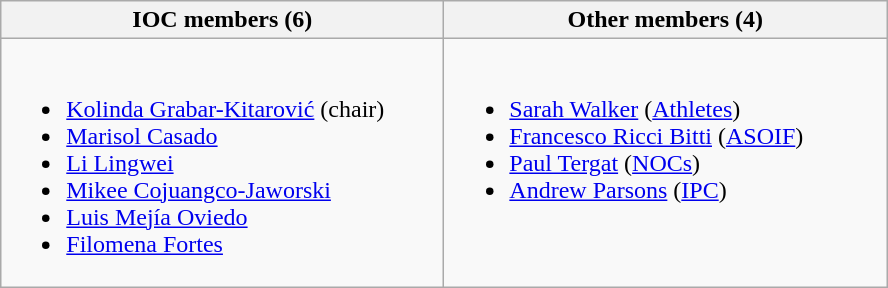<table class="wikitable">
<tr>
<th style="width: 18em;" scope="col">IOC members (6)</th>
<th style="width: 18em;" scope="col">Other members (4)</th>
</tr>
<tr style="vertical-align: top;">
<td><br><ul><li> <a href='#'>Kolinda Grabar-Kitarović</a> (chair)</li><li> <a href='#'>Marisol Casado</a></li><li> <a href='#'>Li Lingwei</a></li><li> <a href='#'>Mikee Cojuangco-Jaworski</a></li><li> <a href='#'>Luis Mejía Oviedo</a></li><li> <a href='#'>Filomena Fortes</a></li></ul></td>
<td><br><ul><li> <a href='#'>Sarah Walker</a> (<a href='#'>Athletes</a>)</li><li> <a href='#'>Francesco Ricci Bitti</a> (<a href='#'>ASOIF</a>)</li><li> <a href='#'>Paul Tergat</a> (<a href='#'>NOCs</a>)</li><li> <a href='#'>Andrew Parsons</a> (<a href='#'>IPC</a>)</li></ul></td>
</tr>
</table>
